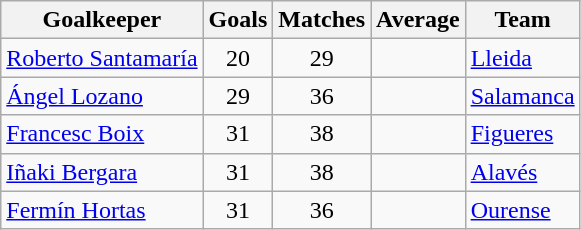<table class="wikitable sortable">
<tr>
<th>Goalkeeper</th>
<th>Goals</th>
<th>Matches</th>
<th>Average</th>
<th>Team</th>
</tr>
<tr>
<td> <a href='#'>Roberto Santamaría</a></td>
<td style="text-align:center;">20</td>
<td style="text-align:center;">29</td>
<td style="text-align:center;"></td>
<td><a href='#'>Lleida</a></td>
</tr>
<tr>
<td> <a href='#'>Ángel Lozano</a></td>
<td style="text-align:center;">29</td>
<td style="text-align:center;">36</td>
<td style="text-align:center;"></td>
<td><a href='#'>Salamanca</a></td>
</tr>
<tr>
<td> <a href='#'>Francesc Boix</a></td>
<td style="text-align:center;">31</td>
<td style="text-align:center;">38</td>
<td style="text-align:center;"></td>
<td><a href='#'>Figueres</a></td>
</tr>
<tr>
<td> <a href='#'>Iñaki Bergara</a></td>
<td style="text-align:center;">31</td>
<td style="text-align:center;">38</td>
<td style="text-align:center;"></td>
<td><a href='#'>Alavés</a></td>
</tr>
<tr>
<td> <a href='#'>Fermín Hortas</a></td>
<td style="text-align:center;">31</td>
<td style="text-align:center;">36</td>
<td style="text-align:center;"></td>
<td><a href='#'>Ourense</a></td>
</tr>
</table>
